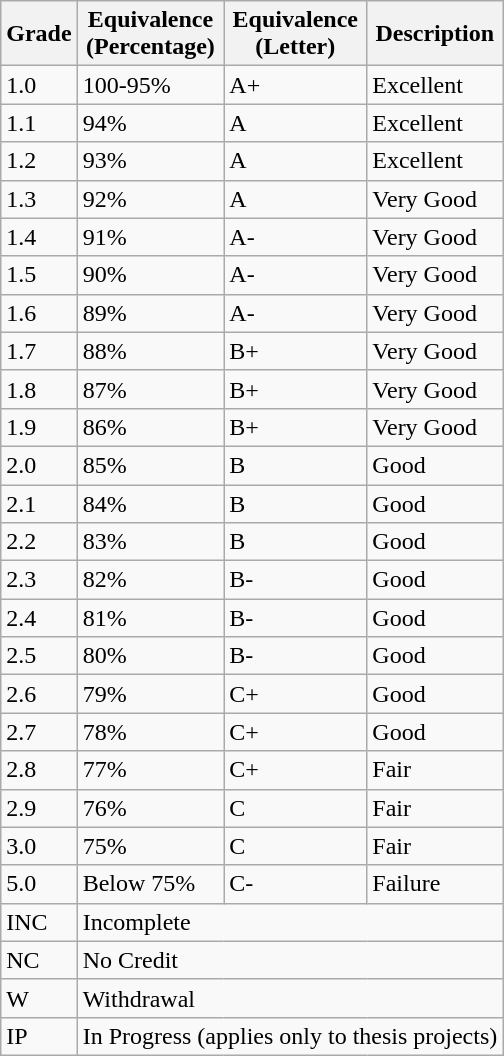<table class="wikitable">
<tr>
<th>Grade</th>
<th>Equivalence<br>(Percentage)</th>
<th>Equivalence<br>(Letter)</th>
<th>Description</th>
</tr>
<tr>
<td>1.0</td>
<td>100-95%</td>
<td>A+</td>
<td>Excellent</td>
</tr>
<tr>
<td>1.1</td>
<td>94%</td>
<td>A</td>
<td>Excellent</td>
</tr>
<tr>
<td>1.2</td>
<td>93%</td>
<td>A</td>
<td>Excellent</td>
</tr>
<tr>
<td>1.3</td>
<td>92%</td>
<td>A</td>
<td>Very Good</td>
</tr>
<tr>
<td>1.4</td>
<td>91%</td>
<td>A-</td>
<td>Very Good</td>
</tr>
<tr>
<td>1.5</td>
<td>90%</td>
<td>A-</td>
<td>Very Good</td>
</tr>
<tr>
<td>1.6</td>
<td>89%</td>
<td>A-</td>
<td>Very Good</td>
</tr>
<tr>
<td>1.7</td>
<td>88%</td>
<td>B+</td>
<td>Very Good</td>
</tr>
<tr>
<td>1.8</td>
<td>87%</td>
<td>B+</td>
<td>Very Good</td>
</tr>
<tr>
<td>1.9</td>
<td>86%</td>
<td>B+</td>
<td>Very Good</td>
</tr>
<tr>
<td>2.0</td>
<td>85%</td>
<td>B</td>
<td>Good</td>
</tr>
<tr>
<td>2.1</td>
<td>84%</td>
<td>B</td>
<td>Good</td>
</tr>
<tr>
<td>2.2</td>
<td>83%</td>
<td>B</td>
<td>Good</td>
</tr>
<tr>
<td>2.3</td>
<td>82%</td>
<td>B-</td>
<td>Good</td>
</tr>
<tr>
<td>2.4</td>
<td>81%</td>
<td>B-</td>
<td>Good</td>
</tr>
<tr>
<td>2.5</td>
<td>80%</td>
<td>B-</td>
<td>Good</td>
</tr>
<tr>
<td>2.6</td>
<td>79%</td>
<td>C+</td>
<td>Good</td>
</tr>
<tr>
<td>2.7</td>
<td>78%</td>
<td>C+</td>
<td>Good</td>
</tr>
<tr>
<td>2.8</td>
<td>77%</td>
<td>C+</td>
<td>Fair</td>
</tr>
<tr>
<td>2.9</td>
<td>76%</td>
<td>C</td>
<td>Fair</td>
</tr>
<tr>
<td>3.0</td>
<td>75%</td>
<td>C</td>
<td>Fair</td>
</tr>
<tr>
<td>5.0</td>
<td>Below 75%</td>
<td>C-</td>
<td>Failure</td>
</tr>
<tr>
<td>INC</td>
<td colspan="3">Incomplete</td>
</tr>
<tr>
<td>NC</td>
<td colspan="3">No Credit</td>
</tr>
<tr>
<td>W</td>
<td colspan="3">Withdrawal</td>
</tr>
<tr>
<td>IP</td>
<td colspan="3">In Progress (applies only to thesis projects)</td>
</tr>
</table>
